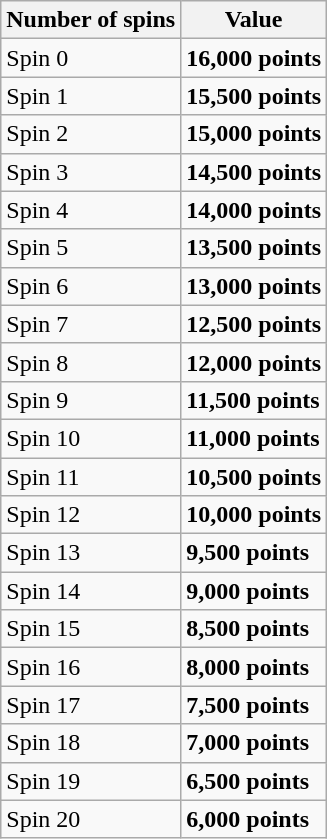<table class="wikitable">
<tr>
<th>Number of spins</th>
<th>Value</th>
</tr>
<tr>
<td>Spin 0</td>
<td><strong>16,000 points</strong></td>
</tr>
<tr>
<td>Spin 1</td>
<td><strong>15,500 points</strong></td>
</tr>
<tr>
<td>Spin 2</td>
<td><strong>15,000 points</strong></td>
</tr>
<tr>
<td>Spin 3</td>
<td><strong>14,500 points</strong></td>
</tr>
<tr>
<td>Spin 4</td>
<td><strong>14,000 points</strong></td>
</tr>
<tr>
<td>Spin 5</td>
<td><strong>13,500 points</strong></td>
</tr>
<tr>
<td>Spin 6</td>
<td><strong>13,000 points</strong></td>
</tr>
<tr>
<td>Spin 7</td>
<td><strong>12,500 points</strong></td>
</tr>
<tr>
<td>Spin 8</td>
<td><strong>12,000 points</strong></td>
</tr>
<tr>
<td>Spin 9</td>
<td><strong>11,500 points</strong></td>
</tr>
<tr>
<td>Spin 10</td>
<td><strong>11,000 points</strong></td>
</tr>
<tr>
<td>Spin 11</td>
<td><strong>10,500 points</strong></td>
</tr>
<tr>
<td>Spin 12</td>
<td><strong>10,000 points</strong></td>
</tr>
<tr>
<td>Spin 13</td>
<td><strong>9,500 points</strong></td>
</tr>
<tr>
<td>Spin 14</td>
<td><strong>9,000 points</strong></td>
</tr>
<tr>
<td>Spin 15</td>
<td><strong>8,500 points</strong></td>
</tr>
<tr>
<td>Spin 16</td>
<td><strong>8,000 points</strong></td>
</tr>
<tr>
<td>Spin 17</td>
<td><strong>7,500 points</strong></td>
</tr>
<tr>
<td>Spin 18</td>
<td><strong>7,000 points</strong></td>
</tr>
<tr>
<td>Spin 19</td>
<td><strong>6,500 points</strong></td>
</tr>
<tr>
<td>Spin 20</td>
<td><strong>6,000 points</strong></td>
</tr>
</table>
